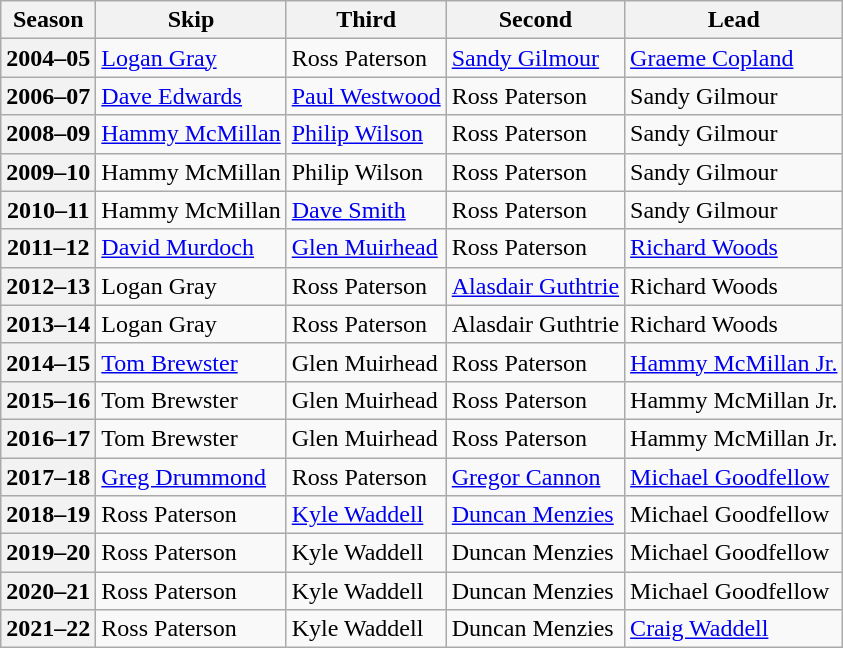<table class="wikitable">
<tr>
<th scope="col">Season</th>
<th scope="col">Skip</th>
<th scope="col">Third</th>
<th scope="col">Second</th>
<th scope="col">Lead</th>
</tr>
<tr>
<th scope="row">2004–05</th>
<td><a href='#'>Logan Gray</a></td>
<td>Ross Paterson</td>
<td><a href='#'>Sandy Gilmour</a></td>
<td><a href='#'>Graeme Copland</a></td>
</tr>
<tr>
<th scope="row">2006–07</th>
<td><a href='#'>Dave Edwards</a></td>
<td><a href='#'>Paul Westwood</a></td>
<td>Ross Paterson</td>
<td>Sandy Gilmour</td>
</tr>
<tr>
<th scope="row">2008–09</th>
<td><a href='#'>Hammy McMillan</a></td>
<td><a href='#'>Philip Wilson</a></td>
<td>Ross Paterson</td>
<td>Sandy Gilmour</td>
</tr>
<tr>
<th scope="row">2009–10</th>
<td>Hammy McMillan</td>
<td>Philip Wilson</td>
<td>Ross Paterson</td>
<td>Sandy Gilmour</td>
</tr>
<tr>
<th scope="row">2010–11</th>
<td>Hammy McMillan</td>
<td><a href='#'>Dave Smith</a></td>
<td>Ross Paterson</td>
<td>Sandy Gilmour</td>
</tr>
<tr>
<th scope="row">2011–12</th>
<td><a href='#'>David Murdoch</a></td>
<td><a href='#'>Glen Muirhead</a></td>
<td>Ross Paterson</td>
<td><a href='#'>Richard Woods</a></td>
</tr>
<tr>
<th scope="row">2012–13</th>
<td>Logan Gray</td>
<td>Ross Paterson</td>
<td><a href='#'>Alasdair Guthtrie</a></td>
<td>Richard Woods</td>
</tr>
<tr>
<th scope="row">2013–14</th>
<td>Logan Gray</td>
<td>Ross Paterson</td>
<td>Alasdair Guthtrie</td>
<td>Richard Woods</td>
</tr>
<tr>
<th scope="row">2014–15</th>
<td><a href='#'>Tom Brewster</a></td>
<td>Glen Muirhead</td>
<td>Ross Paterson</td>
<td><a href='#'>Hammy McMillan Jr.</a></td>
</tr>
<tr>
<th scope="row">2015–16</th>
<td>Tom Brewster</td>
<td>Glen Muirhead</td>
<td>Ross Paterson</td>
<td>Hammy McMillan Jr.</td>
</tr>
<tr>
<th scope="row">2016–17</th>
<td>Tom Brewster</td>
<td>Glen Muirhead</td>
<td>Ross Paterson</td>
<td>Hammy McMillan Jr.</td>
</tr>
<tr>
<th scope="row">2017–18</th>
<td><a href='#'>Greg Drummond</a></td>
<td>Ross Paterson</td>
<td><a href='#'>Gregor Cannon</a></td>
<td><a href='#'>Michael Goodfellow</a></td>
</tr>
<tr>
<th scope="row">2018–19</th>
<td>Ross Paterson</td>
<td><a href='#'>Kyle Waddell</a></td>
<td><a href='#'>Duncan Menzies</a></td>
<td>Michael Goodfellow</td>
</tr>
<tr>
<th scope="row">2019–20</th>
<td>Ross Paterson</td>
<td>Kyle Waddell</td>
<td>Duncan Menzies</td>
<td>Michael Goodfellow</td>
</tr>
<tr>
<th scope="row">2020–21</th>
<td>Ross Paterson</td>
<td>Kyle Waddell</td>
<td>Duncan Menzies</td>
<td>Michael Goodfellow</td>
</tr>
<tr>
<th scope="row">2021–22</th>
<td>Ross Paterson</td>
<td>Kyle Waddell</td>
<td>Duncan Menzies</td>
<td><a href='#'>Craig Waddell</a></td>
</tr>
</table>
